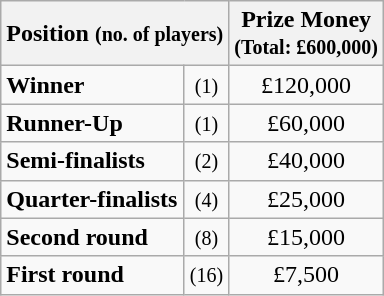<table class="wikitable">
<tr>
<th colspan=2>Position <small>(no. of players)</small></th>
<th>Prize Money<br><small>(Total: £600,000)</small></th>
</tr>
<tr>
<td><strong>Winner</strong></td>
<td align=center><small>(1)</small></td>
<td align=center>£120,000</td>
</tr>
<tr>
<td><strong>Runner-Up</strong></td>
<td align=center><small>(1)</small></td>
<td align=center>£60,000</td>
</tr>
<tr>
<td><strong>Semi-finalists</strong></td>
<td align=center><small>(2)</small></td>
<td align=center>£40,000</td>
</tr>
<tr>
<td><strong>Quarter-finalists</strong></td>
<td align=center><small>(4)</small></td>
<td align=center>£25,000</td>
</tr>
<tr>
<td><strong>Second round</strong></td>
<td align=center><small>(8)</small></td>
<td align=center>£15,000</td>
</tr>
<tr>
<td><strong>First round</strong></td>
<td align=center><small>(16)</small></td>
<td align=center>£7,500</td>
</tr>
</table>
